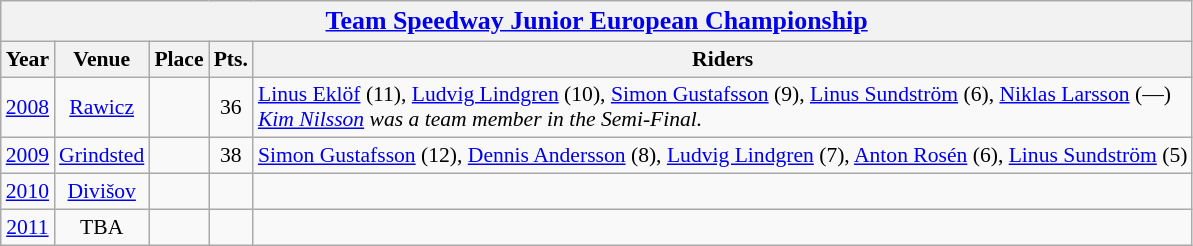<table class=wikitable style="font-size: 90%;">
<tr>
<th colspan=5><big><a href='#'>Team Speedway Junior European Championship</a></big></th>
</tr>
<tr>
<th>Year</th>
<th>Venue</th>
<th>Place</th>
<th>Pts.</th>
<th>Riders</th>
</tr>
<tr align=center>
<td><a href='#'>2008</a></td>
<td> <a href='#'>Rawicz</a></td>
<td></td>
<td>36</td>
<td align=left><a href='#'>Linus Eklöf</a> (11), <a href='#'>Ludvig Lindgren</a> (10), <a href='#'>Simon Gustafsson</a> (9), <a href='#'>Linus Sundström</a> (6), <a href='#'>Niklas Larsson</a> (—) <br><em><a href='#'>Kim Nilsson</a> was a team member in the Semi-Final.</em></td>
</tr>
<tr align=center>
<td><a href='#'>2009</a></td>
<td> <a href='#'>Grindsted</a></td>
<td></td>
<td>38</td>
<td align=left><a href='#'>Simon Gustafsson</a> (12), <a href='#'>Dennis Andersson</a> (8), <a href='#'>Ludvig Lindgren</a> (7), <a href='#'>Anton Rosén</a> (6), <a href='#'>Linus Sundström</a> (5)</td>
</tr>
<tr align=center>
<td><a href='#'>2010</a></td>
<td> <a href='#'>Divišov</a></td>
<td></td>
<td></td>
<td align=left></td>
</tr>
<tr align=center>
<td><a href='#'>2011</a></td>
<td> TBA</td>
<td></td>
<td></td>
<td align=left></td>
</tr>
</table>
